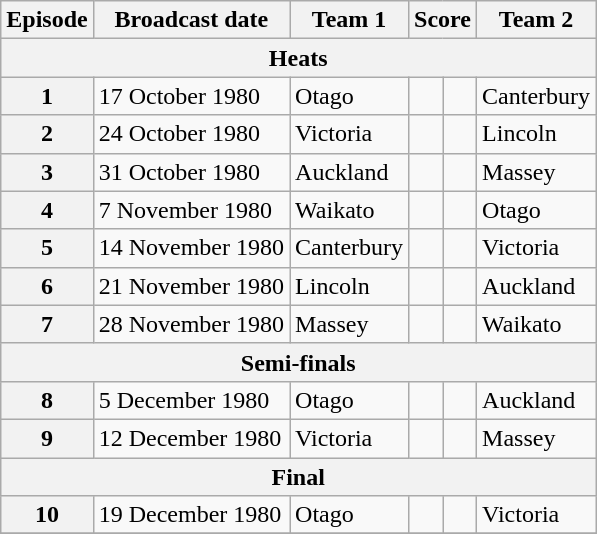<table class="wikitable">
<tr>
<th>Episode</th>
<th>Broadcast date</th>
<th>Team 1</th>
<th colspan=2>Score</th>
<th>Team 2</th>
</tr>
<tr>
<th colspan=6>Heats</th>
</tr>
<tr>
<th>1</th>
<td>17 October 1980</td>
<td>Otago</td>
<td></td>
<td></td>
<td>Canterbury</td>
</tr>
<tr>
<th>2</th>
<td>24 October 1980</td>
<td>Victoria</td>
<td></td>
<td></td>
<td>Lincoln</td>
</tr>
<tr>
<th>3</th>
<td>31 October 1980</td>
<td>Auckland</td>
<td></td>
<td></td>
<td>Massey</td>
</tr>
<tr>
<th>4</th>
<td>7 November 1980</td>
<td>Waikato</td>
<td></td>
<td></td>
<td>Otago</td>
</tr>
<tr>
<th>5</th>
<td>14 November 1980</td>
<td>Canterbury</td>
<td></td>
<td></td>
<td>Victoria</td>
</tr>
<tr>
<th>6</th>
<td>21 November 1980</td>
<td>Lincoln</td>
<td></td>
<td></td>
<td>Auckland</td>
</tr>
<tr>
<th>7</th>
<td>28 November 1980</td>
<td>Massey</td>
<td></td>
<td></td>
<td>Waikato</td>
</tr>
<tr>
<th colspan=6>Semi-finals</th>
</tr>
<tr>
<th>8</th>
<td>5 December 1980</td>
<td>Otago</td>
<td></td>
<td></td>
<td>Auckland</td>
</tr>
<tr>
<th>9</th>
<td>12 December 1980</td>
<td>Victoria</td>
<td></td>
<td></td>
<td>Massey</td>
</tr>
<tr>
<th colspan=6>Final</th>
</tr>
<tr>
<th>10</th>
<td>19 December 1980</td>
<td>Otago</td>
<td></td>
<td></td>
<td>Victoria</td>
</tr>
<tr>
</tr>
</table>
